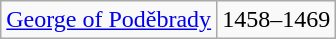<table class="wikitable">
<tr>
<td><a href='#'>George of Poděbrady</a></td>
<td>1458–1469</td>
</tr>
</table>
